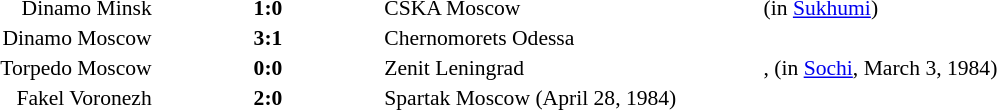<table style="width:100%;" cellspacing="1">
<tr>
<th width=20%></th>
<th width=12%></th>
<th width=20%></th>
<th></th>
</tr>
<tr style=font-size:90%>
<td align=right>Dinamo Minsk</td>
<td align=center><strong>1:0</strong></td>
<td>CSKA Moscow</td>
<td>(in <a href='#'>Sukhumi</a>)</td>
</tr>
<tr style=font-size:90%>
<td align=right>Dinamo Moscow</td>
<td align=center><strong>3:1</strong></td>
<td>Chernomorets Odessa</td>
<td></td>
</tr>
<tr style=font-size:90%>
<td align=right>Torpedo Moscow</td>
<td align=center><strong>0:0</strong></td>
<td>Zenit Leningrad</td>
<td>,  (in <a href='#'>Sochi</a>, March 3, 1984)</td>
</tr>
<tr style=font-size:90%>
<td align=right>Fakel Voronezh</td>
<td align=center><strong>2:0</strong></td>
<td>Spartak Moscow (April 28, 1984)</td>
<td></td>
</tr>
</table>
